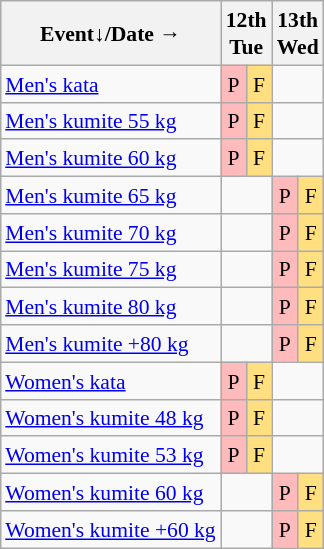<table class="wikitable" style="margin:0.5em auto; font-size:90%; line-height:1.25em; text-align:center;">
<tr>
<th>Event↓/Date →</th>
<th colspan=2>12th<br>Tue</th>
<th colspan=2>13th<br>Wed</th>
</tr>
<tr>
<td align="left"><a href='#'>Men's kata</a></td>
<td bgcolor="#FFBBBB">P</td>
<td bgcolor="#FFDF80">F</td>
<td colspan=2></td>
</tr>
<tr>
<td align="left"><a href='#'>Men's kumite 55 kg</a></td>
<td bgcolor="#FFBBBB">P</td>
<td bgcolor="#FFDF80">F</td>
<td colspan=2></td>
</tr>
<tr>
<td align="left"><a href='#'>Men's kumite 60 kg</a></td>
<td bgcolor="#FFBBBB">P</td>
<td bgcolor="#FFDF80">F</td>
<td colspan=2></td>
</tr>
<tr>
<td align="left"><a href='#'>Men's kumite 65 kg</a></td>
<td colspan=2></td>
<td bgcolor="#FFBBBB">P</td>
<td bgcolor="#FFDF80">F</td>
</tr>
<tr>
<td align="left"><a href='#'>Men's kumite 70 kg</a></td>
<td colspan=2></td>
<td bgcolor="#FFBBBB">P</td>
<td bgcolor="#FFDF80">F</td>
</tr>
<tr>
<td align="left"><a href='#'>Men's kumite 75 kg</a></td>
<td colspan=2></td>
<td bgcolor="#FFBBBB">P</td>
<td bgcolor="#FFDF80">F</td>
</tr>
<tr>
<td align="left"><a href='#'>Men's kumite 80 kg</a></td>
<td colspan=2></td>
<td bgcolor="#FFBBBB">P</td>
<td bgcolor="#FFDF80">F</td>
</tr>
<tr>
<td align="left"><a href='#'>Men's kumite +80 kg</a></td>
<td colspan=2></td>
<td bgcolor="#FFBBBB">P</td>
<td bgcolor="#FFDF80">F</td>
</tr>
<tr>
<td align="left"><a href='#'>Women's kata</a></td>
<td bgcolor="#FFBBBB">P</td>
<td bgcolor="#FFDF80">F</td>
<td colspan=2></td>
</tr>
<tr>
<td align="left"><a href='#'>Women's kumite 48 kg</a></td>
<td bgcolor="#FFBBBB">P</td>
<td bgcolor="#FFDF80">F</td>
<td colspan=2></td>
</tr>
<tr>
<td align="left"><a href='#'>Women's kumite 53 kg</a></td>
<td bgcolor="#FFBBBB">P</td>
<td bgcolor="#FFDF80">F</td>
<td colspan=2></td>
</tr>
<tr>
<td align="left"><a href='#'>Women's kumite 60 kg</a></td>
<td colspan=2></td>
<td bgcolor="#FFBBBB">P</td>
<td bgcolor="#FFDF80">F</td>
</tr>
<tr>
<td align="left"><a href='#'>Women's kumite +60 kg</a></td>
<td colspan=2></td>
<td bgcolor="#FFBBBB">P</td>
<td bgcolor="#FFDF80">F</td>
</tr>
</table>
